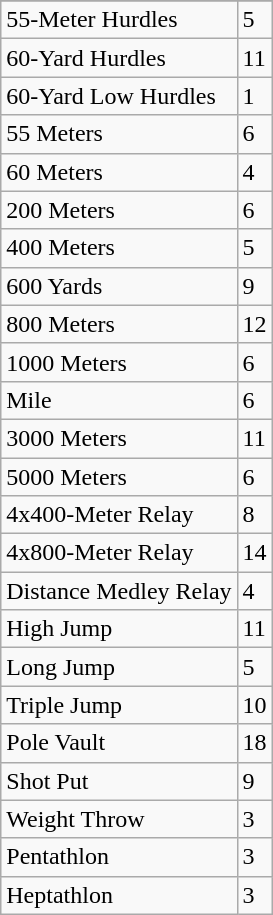<table class="wikitable">
<tr>
</tr>
<tr>
<td>55-Meter Hurdles</td>
<td>5</td>
</tr>
<tr>
<td>60-Yard Hurdles</td>
<td>11</td>
</tr>
<tr>
<td>60-Yard Low Hurdles</td>
<td>1</td>
</tr>
<tr>
<td>55 Meters</td>
<td>6</td>
</tr>
<tr>
<td>60 Meters</td>
<td>4</td>
</tr>
<tr>
<td>200 Meters</td>
<td>6</td>
</tr>
<tr>
<td>400 Meters</td>
<td>5</td>
</tr>
<tr>
<td>600 Yards</td>
<td>9</td>
</tr>
<tr>
<td>800 Meters</td>
<td>12</td>
</tr>
<tr>
<td>1000 Meters</td>
<td>6</td>
</tr>
<tr>
<td>Mile</td>
<td>6</td>
</tr>
<tr>
<td>3000 Meters</td>
<td>11</td>
</tr>
<tr>
<td>5000 Meters</td>
<td>6</td>
</tr>
<tr>
<td>4x400-Meter Relay</td>
<td>8</td>
</tr>
<tr>
<td>4x800-Meter Relay</td>
<td>14</td>
</tr>
<tr>
<td>Distance Medley Relay</td>
<td>4</td>
</tr>
<tr>
<td>High Jump</td>
<td>11</td>
</tr>
<tr>
<td>Long Jump</td>
<td>5</td>
</tr>
<tr>
<td>Triple Jump</td>
<td>10</td>
</tr>
<tr>
<td>Pole Vault</td>
<td>18</td>
</tr>
<tr>
<td>Shot Put</td>
<td>9</td>
</tr>
<tr>
<td>Weight Throw</td>
<td>3</td>
</tr>
<tr>
<td>Pentathlon</td>
<td>3</td>
</tr>
<tr>
<td>Heptathlon</td>
<td>3</td>
</tr>
</table>
